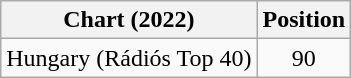<table class="wikitable plainrowheaders" style="text-align:center;">
<tr>
<th scope="col">Chart (2022)</th>
<th scope="col">Position</th>
</tr>
<tr>
<td>Hungary (Rádiós Top 40)</td>
<td style="text-align:center;">90</td>
</tr>
</table>
